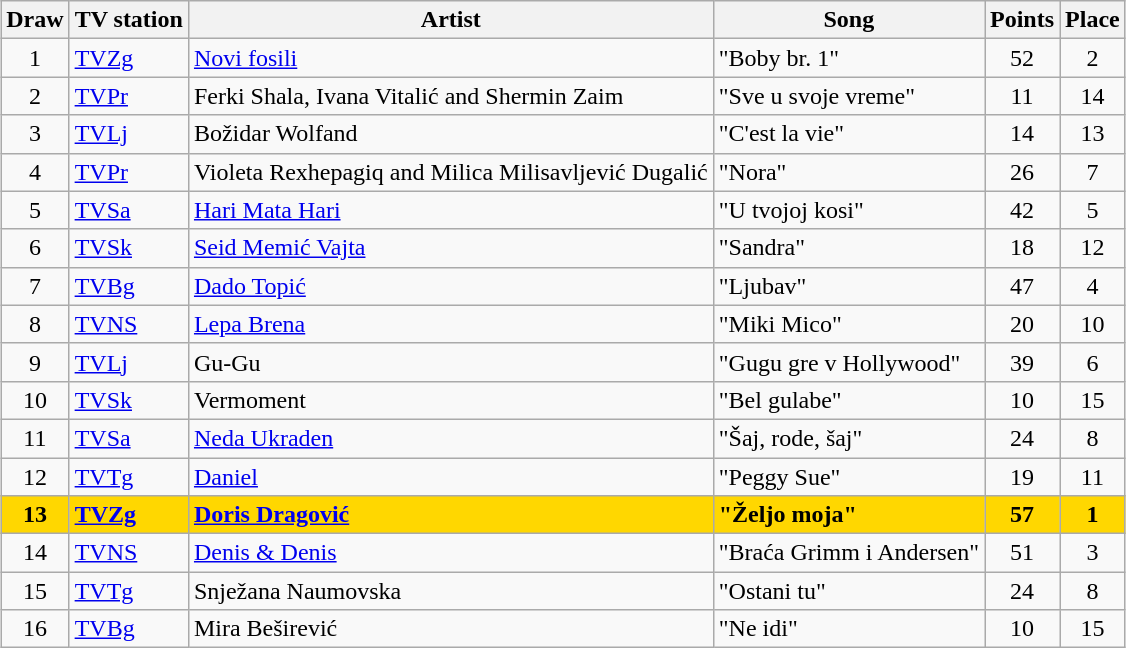<table class="sortable wikitable" style="margin: 1em auto 1em auto; text-align:center">
<tr>
<th>Draw</th>
<th>TV station</th>
<th>Artist</th>
<th>Song</th>
<th>Points</th>
<th>Place</th>
</tr>
<tr>
<td>1</td>
<td align="left"> <a href='#'>TVZg</a></td>
<td align="left"><a href='#'>Novi fosili</a></td>
<td align="left">"Boby br. 1"</td>
<td>52</td>
<td>2</td>
</tr>
<tr>
<td>2</td>
<td align="left"> <a href='#'>TVPr</a></td>
<td align="left">Ferki Shala, Ivana Vitalić and Shermin Zaim</td>
<td align="left">"Sve u svoje vreme"</td>
<td>11</td>
<td>14</td>
</tr>
<tr>
<td>3</td>
<td align="left"> <a href='#'>TVLj</a></td>
<td align="left">Božidar Wolfand</td>
<td align="left">"C'est la vie"</td>
<td>14</td>
<td>13</td>
</tr>
<tr>
<td>4</td>
<td align="left"> <a href='#'>TVPr</a></td>
<td align="left">Violeta Rexhepagiq and Milica Milisavljević Dugalić</td>
<td align="left">"Nora"</td>
<td>26</td>
<td>7</td>
</tr>
<tr>
<td>5</td>
<td align="left"> <a href='#'>TVSa</a></td>
<td align="left"><a href='#'>Hari Mata Hari</a></td>
<td align="left">"U tvojoj kosi"</td>
<td>42</td>
<td>5</td>
</tr>
<tr>
<td>6</td>
<td align="left"> <a href='#'>TVSk</a></td>
<td align="left"><a href='#'>Seid Memić Vajta</a></td>
<td align="left">"Sandra"</td>
<td>18</td>
<td>12</td>
</tr>
<tr>
<td>7</td>
<td align="left"> <a href='#'>TVBg</a></td>
<td align="left"><a href='#'>Dado Topić</a></td>
<td align="left">"Ljubav"</td>
<td>47</td>
<td>4</td>
</tr>
<tr>
<td>8</td>
<td align="left"> <a href='#'>TVNS</a></td>
<td align="left"><a href='#'>Lepa Brena</a></td>
<td align="left">"Miki Mico"</td>
<td>20</td>
<td>10</td>
</tr>
<tr>
<td>9</td>
<td align="left"> <a href='#'>TVLj</a></td>
<td align="left">Gu-Gu</td>
<td align="left">"Gugu gre v Hollywood"</td>
<td>39</td>
<td>6</td>
</tr>
<tr>
<td>10</td>
<td align="left"> <a href='#'>TVSk</a></td>
<td align="left">Vermoment</td>
<td align="left">"Bel gulabe"</td>
<td>10</td>
<td>15</td>
</tr>
<tr>
<td>11</td>
<td align="left"> <a href='#'>TVSa</a></td>
<td align="left"><a href='#'>Neda Ukraden</a></td>
<td align="left">"Šaj, rode, šaj"</td>
<td>24</td>
<td>8</td>
</tr>
<tr>
<td>12</td>
<td align="left"> <a href='#'>TVTg</a></td>
<td align="left"><a href='#'>Daniel</a></td>
<td align="left">"Peggy Sue"</td>
<td>19</td>
<td>11</td>
</tr>
<tr bgcolor="gold" style="font-weight:bold;">
<td>13</td>
<td align="left"> <a href='#'>TVZg</a></td>
<td align="left"><a href='#'>Doris Dragović</a></td>
<td align="left">"Željo moja"</td>
<td>57</td>
<td>1</td>
</tr>
<tr>
<td>14</td>
<td align="left"> <a href='#'>TVNS</a></td>
<td align="left"><a href='#'>Denis & Denis</a></td>
<td align="left">"Braća Grimm i Andersen"</td>
<td>51</td>
<td>3</td>
</tr>
<tr>
<td>15</td>
<td align="left"> <a href='#'>TVTg</a></td>
<td align="left">Snježana Naumovska</td>
<td align="left">"Ostani tu"</td>
<td>24</td>
<td>8</td>
</tr>
<tr>
<td>16</td>
<td align="left"> <a href='#'>TVBg</a></td>
<td align="left">Mira Beširević</td>
<td align="left">"Ne idi"</td>
<td>10</td>
<td>15</td>
</tr>
</table>
